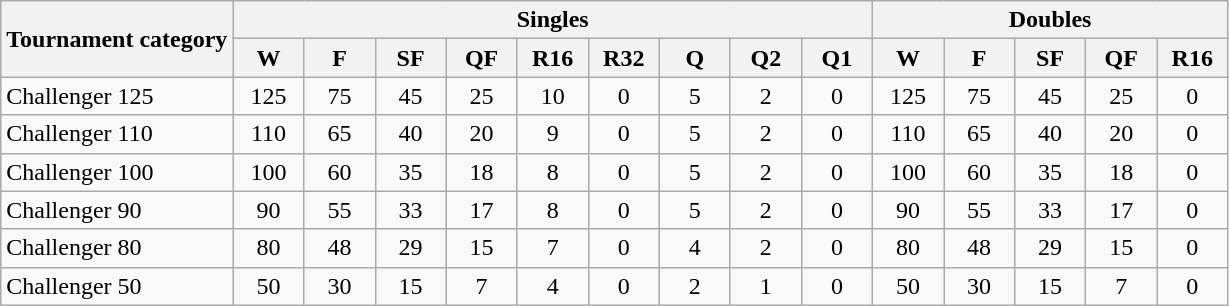<table class="wikitable" style=text-align:center>
<tr>
<th rowspan=2 align=center>Tournament category</th>
<th colspan=9 align=center>Singles</th>
<th colspan=5 align=center>Doubles</th>
</tr>
<tr>
<th width=40>W</th>
<th width=40>F</th>
<th width=40>SF</th>
<th width=40>QF</th>
<th width=40>R16</th>
<th width=40>R32</th>
<th width=40>Q</th>
<th width=40>Q2</th>
<th width=40>Q1</th>
<th width=40>W</th>
<th width=40>F</th>
<th width=40>SF</th>
<th width=40>QF</th>
<th width=40>R16</th>
</tr>
<tr>
<td align=left>Challenger 125</td>
<td>125</td>
<td>75</td>
<td>45</td>
<td>25</td>
<td>10</td>
<td>0</td>
<td>5</td>
<td>2</td>
<td>0</td>
<td>125</td>
<td>75</td>
<td>45</td>
<td>25</td>
<td>0</td>
</tr>
<tr>
<td align=left>Challenger 110</td>
<td>110</td>
<td>65</td>
<td>40</td>
<td>20</td>
<td>9</td>
<td>0</td>
<td>5</td>
<td>2</td>
<td>0</td>
<td>110</td>
<td>65</td>
<td>40</td>
<td>20</td>
<td>0</td>
</tr>
<tr>
<td align=left>Challenger 100</td>
<td>100</td>
<td>60</td>
<td>35</td>
<td>18</td>
<td>8</td>
<td>0</td>
<td>5</td>
<td>2</td>
<td>0</td>
<td>100</td>
<td>60</td>
<td>35</td>
<td>18</td>
<td>0</td>
</tr>
<tr>
<td align=left>Challenger 90</td>
<td>90</td>
<td>55</td>
<td>33</td>
<td>17</td>
<td>8</td>
<td>0</td>
<td>5</td>
<td>2</td>
<td>0</td>
<td>90</td>
<td>55</td>
<td>33</td>
<td>17</td>
<td>0</td>
</tr>
<tr>
<td align=left>Challenger 80</td>
<td>80</td>
<td>48</td>
<td>29</td>
<td>15</td>
<td>7</td>
<td>0</td>
<td>4</td>
<td>2</td>
<td>0</td>
<td>80</td>
<td>48</td>
<td>29</td>
<td>15</td>
<td>0</td>
</tr>
<tr>
<td align=left>Challenger 50</td>
<td>50</td>
<td>30</td>
<td>15</td>
<td>7</td>
<td>4</td>
<td>0</td>
<td>2</td>
<td>1</td>
<td>0</td>
<td>50</td>
<td>30</td>
<td>15</td>
<td>7</td>
<td>0</td>
</tr>
</table>
